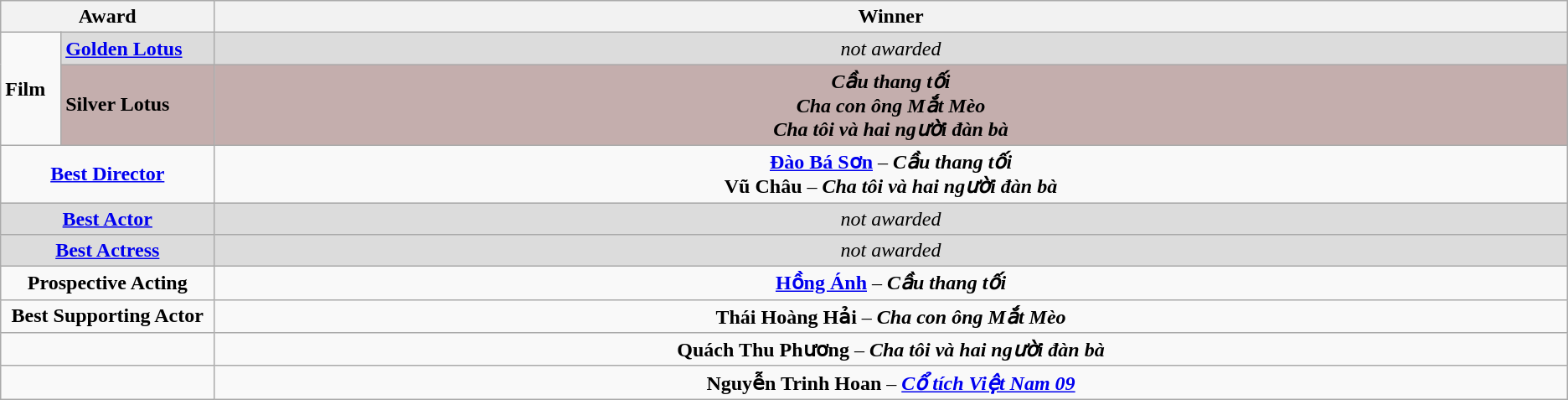<table class=wikitable>
<tr>
<th width="12%" colspan="2">Award</th>
<th width="76%">Winner</th>
</tr>
<tr>
<td rowspan="2"><strong>Film</strong></td>
<td style="background:#DCDCDC"><strong><a href='#'>Golden Lotus</a></strong></td>
<td style="background:#DCDCDC" align=center><em>not awarded</em></td>
</tr>
<tr>
<td style="background:#C4AEAD"><strong>Silver Lotus</strong></td>
<td style="background:#C4AEAD" align=center><strong><em>Cầu thang tối</em></strong><br><strong><em>Cha con ông Mắt Mèo</em></strong><br><strong><em>Cha tôi và hai người đàn bà</em></strong></td>
</tr>
<tr>
<td colspan="2" align=center><strong><a href='#'>Best Director</a></strong></td>
<td align=center><strong><a href='#'>Đào Bá Sơn</a></strong> – <strong><em>Cầu thang tối</em></strong><br><strong>Vũ Châu</strong> – <strong><em>Cha tôi và hai người đàn bà</em></strong></td>
</tr>
<tr>
<td colspan="2" align=center style="background:#DCDCDC"><strong><a href='#'>Best Actor</a></strong></td>
<td align=center style="background:#DCDCDC"><em>not awarded</em></td>
</tr>
<tr>
<td colspan="2" align=center style="background:#DCDCDC"><strong><a href='#'>Best Actress</a></strong></td>
<td align=center style="background:#DCDCDC"><em>not awarded</em></td>
</tr>
<tr>
<td colspan="2" align=center><strong>Prospective Acting</strong></td>
<td align=center><strong><a href='#'>Hồng Ánh</a></strong> – <strong><em>Cầu thang tối</em></strong></td>
</tr>
<tr>
<td colspan="2" align=center><strong>Best Supporting Actor</strong></td>
<td align=center><strong>Thái Hoàng Hải</strong> – <strong><em>Cha con ông Mắt Mèo</em></strong></td>
</tr>
<tr>
<td colspan="2" align=center><strong></strong></td>
<td align=center><strong>Quách Thu Phương</strong> – <strong><em>Cha tôi và hai người đàn bà</em></strong></td>
</tr>
<tr>
<td colspan="2" align=center><strong></strong></td>
<td align=center><strong>Nguyễn Trinh Hoan</strong> – <strong><em><a href='#'>Cổ tích Việt Nam 09</a></em></strong></td>
</tr>
</table>
